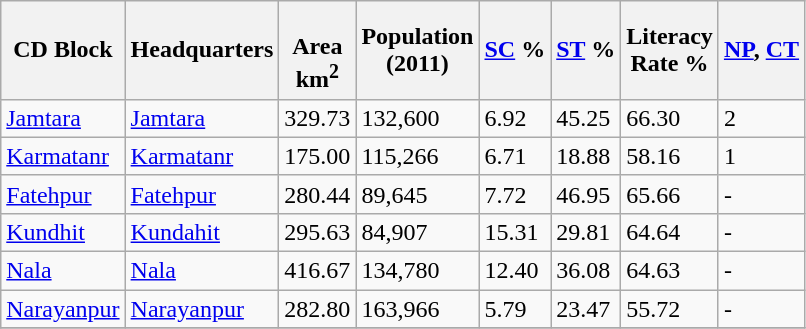<table class="wikitable sortable">
<tr>
<th>CD Block</th>
<th>Headquarters</th>
<th><br>Area<br>km<sup>2</sup></th>
<th>Population<br>(2011)</th>
<th><a href='#'>SC</a> %</th>
<th><a href='#'>ST</a> %</th>
<th>Literacy<br> Rate %</th>
<th><a href='#'>NP</a>, <a href='#'>CT</a></th>
</tr>
<tr>
<td><a href='#'>Jamtara</a></td>
<td><a href='#'>Jamtara</a></td>
<td>329.73</td>
<td>132,600</td>
<td>6.92</td>
<td>45.25</td>
<td>66.30</td>
<td>2</td>
</tr>
<tr>
<td><a href='#'>Karmatanr</a></td>
<td><a href='#'>Karmatanr</a></td>
<td>175.00</td>
<td>115,266</td>
<td>6.71</td>
<td>18.88</td>
<td>58.16</td>
<td>1</td>
</tr>
<tr>
<td><a href='#'>Fatehpur</a></td>
<td><a href='#'>Fatehpur</a></td>
<td>280.44</td>
<td>89,645</td>
<td>7.72</td>
<td>46.95</td>
<td>65.66</td>
<td>-</td>
</tr>
<tr>
<td><a href='#'>Kundhit</a></td>
<td><a href='#'>Kundahit</a></td>
<td>295.63</td>
<td>84,907</td>
<td>15.31</td>
<td>29.81</td>
<td>64.64</td>
<td>-</td>
</tr>
<tr>
<td><a href='#'>Nala</a></td>
<td><a href='#'>Nala</a></td>
<td>416.67</td>
<td>134,780</td>
<td>12.40</td>
<td>36.08</td>
<td>64.63</td>
<td>-</td>
</tr>
<tr>
<td><a href='#'>Narayanpur</a></td>
<td><a href='#'>Narayanpur</a></td>
<td>282.80</td>
<td>163,966</td>
<td>5.79</td>
<td>23.47</td>
<td>55.72</td>
<td>-</td>
</tr>
<tr>
</tr>
</table>
